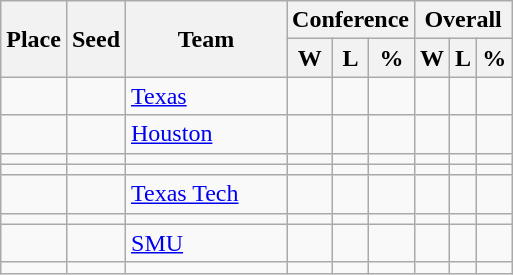<table class=wikitable>
<tr>
<th rowspan ="2">Place</th>
<th rowspan ="2">Seed</th>
<th rowspan ="2" width= "100pt">Team</th>
<th colspan = "3">Conference</th>
<th colspan ="3">Overall</th>
</tr>
<tr>
<th>W</th>
<th>L</th>
<th>%</th>
<th>W</th>
<th>L</th>
<th>%</th>
</tr>
<tr>
<td></td>
<td></td>
<td><a href='#'>Texas</a></td>
<td></td>
<td></td>
<td></td>
<td></td>
<td></td>
<td></td>
</tr>
<tr>
<td></td>
<td></td>
<td><a href='#'>Houston</a></td>
<td></td>
<td></td>
<td></td>
<td></td>
<td></td>
<td></td>
</tr>
<tr>
<td></td>
<td></td>
<td></td>
<td></td>
<td></td>
<td></td>
<td></td>
<td></td>
<td></td>
</tr>
<tr>
<td></td>
<td></td>
<td></td>
<td></td>
<td></td>
<td></td>
<td></td>
<td></td>
<td></td>
</tr>
<tr>
<td></td>
<td></td>
<td><a href='#'>Texas Tech</a></td>
<td></td>
<td></td>
<td></td>
<td></td>
<td></td>
<td></td>
</tr>
<tr>
<td></td>
<td></td>
<td></td>
<td></td>
<td></td>
<td></td>
<td></td>
<td></td>
<td></td>
</tr>
<tr>
<td></td>
<td></td>
<td><a href='#'>SMU</a></td>
<td></td>
<td></td>
<td></td>
<td></td>
<td></td>
<td></td>
</tr>
<tr>
<td></td>
<td></td>
<td></td>
<td></td>
<td></td>
<td></td>
<td></td>
<td></td>
<td></td>
</tr>
</table>
